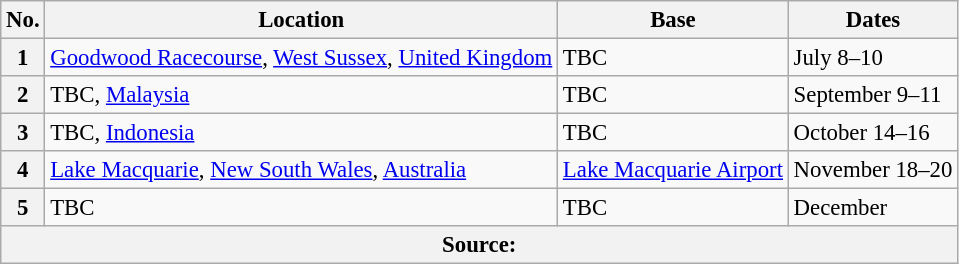<table class="wikitable"  style="font-size: 95%;">
<tr>
<th>No.</th>
<th>Location</th>
<th>Base</th>
<th>Dates</th>
</tr>
<tr>
<th>1</th>
<td> <a href='#'>Goodwood Racecourse</a>, <a href='#'>West Sussex</a>, <a href='#'>United Kingdom</a></td>
<td>TBC</td>
<td>July 8–10</td>
</tr>
<tr>
<th>2</th>
<td> TBC, <a href='#'>Malaysia</a></td>
<td>TBC</td>
<td>September 9–11</td>
</tr>
<tr>
<th>3</th>
<td> TBC, <a href='#'>Indonesia</a></td>
<td>TBC</td>
<td>October 14–16</td>
</tr>
<tr>
<th>4</th>
<td> <a href='#'>Lake Macquarie</a>, <a href='#'>New South Wales</a>, <a href='#'>Australia</a></td>
<td><a href='#'>Lake Macquarie Airport</a></td>
<td>November 18–20</td>
</tr>
<tr>
<th>5</th>
<td> TBC</td>
<td>TBC</td>
<td>December</td>
</tr>
<tr>
<th colspan=4>Source:</th>
</tr>
</table>
